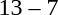<table style="text-align:center">
<tr>
<th width=200></th>
<th width=100></th>
<th width=200></th>
</tr>
<tr>
<td align=right><strong></strong></td>
<td>13 – 7</td>
<td align=left></td>
</tr>
</table>
